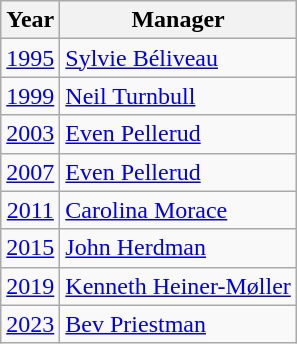<table class="wikitable">
<tr>
<th>Year</th>
<th>Manager</th>
</tr>
<tr>
<td align=center><a href='#'>1995</a></td>
<td> <a href='#'>Sylvie Béliveau</a></td>
</tr>
<tr>
<td align=center><a href='#'>1999</a></td>
<td> <a href='#'>Neil Turnbull</a></td>
</tr>
<tr>
<td align=center><a href='#'>2003</a></td>
<td> <a href='#'>Even Pellerud</a></td>
</tr>
<tr>
<td align=center><a href='#'>2007</a></td>
<td> <a href='#'>Even Pellerud</a></td>
</tr>
<tr>
<td align=center><a href='#'>2011</a></td>
<td> <a href='#'>Carolina Morace</a></td>
</tr>
<tr>
<td align=center><a href='#'>2015</a></td>
<td> <a href='#'>John Herdman</a></td>
</tr>
<tr>
<td align=center><a href='#'>2019</a></td>
<td> <a href='#'>Kenneth Heiner-Møller</a></td>
</tr>
<tr>
<td align=center><a href='#'>2023</a></td>
<td> <a href='#'>Bev Priestman</a></td>
</tr>
</table>
